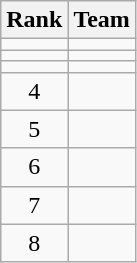<table class="wikitable" style="text-align: center">
<tr>
<th>Rank</th>
<th>Team</th>
</tr>
<tr>
<td></td>
<td align=left></td>
</tr>
<tr>
<td></td>
<td align=left></td>
</tr>
<tr>
<td></td>
<td align=left></td>
</tr>
<tr>
<td>4</td>
<td align=left></td>
</tr>
<tr>
<td>5</td>
<td align=left></td>
</tr>
<tr>
<td>6</td>
<td align=left></td>
</tr>
<tr>
<td>7</td>
<td align=left></td>
</tr>
<tr>
<td>8</td>
<td align=left></td>
</tr>
</table>
